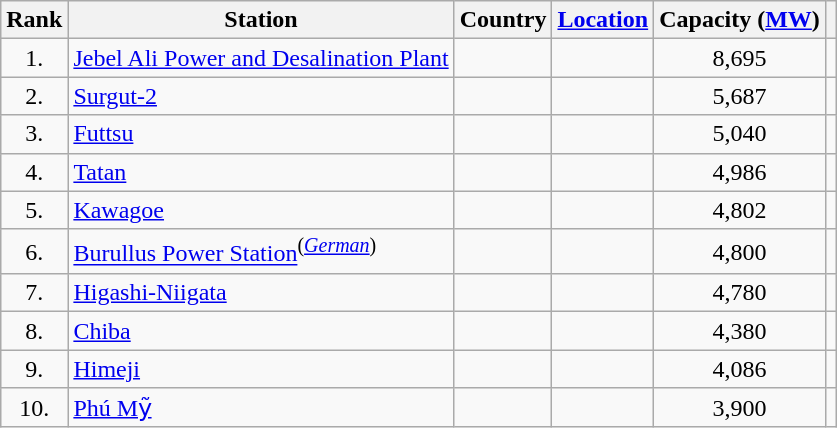<table class="wikitable">
<tr>
<th>Rank</th>
<th>Station</th>
<th>Country</th>
<th><a href='#'>Location</a></th>
<th>Capacity (<a href='#'>MW</a>)</th>
<th></th>
</tr>
<tr>
<td align=center>1.</td>
<td><a href='#'>Jebel Ali Power and Desalination Plant</a></td>
<td></td>
<td></td>
<td align=center>8,695</td>
<td></td>
</tr>
<tr>
<td align=center>2.</td>
<td><a href='#'>Surgut-2</a></td>
<td></td>
<td></td>
<td align=center>5,687</td>
<td></td>
</tr>
<tr>
<td align=center>3.</td>
<td><a href='#'>Futtsu</a></td>
<td></td>
<td></td>
<td align=center>5,040</td>
<td></td>
</tr>
<tr>
<td align=center>4.</td>
<td><a href='#'>Tatan</a></td>
<td></td>
<td></td>
<td align=center>4,986</td>
<td></td>
</tr>
<tr>
<td align=center>5.</td>
<td><a href='#'>Kawagoe</a></td>
<td></td>
<td></td>
<td align=center>4,802</td>
<td></td>
</tr>
<tr>
<td align=center>6.</td>
<td><a href='#'>Burullus Power Station</a><sup>(<a href='#'><em>German</em></a>)</sup></td>
<td></td>
<td></td>
<td align=center>4,800</td>
<td></td>
</tr>
<tr>
<td align=center>7.</td>
<td><a href='#'>Higashi-Niigata</a></td>
<td></td>
<td></td>
<td align=center>4,780</td>
<td></td>
</tr>
<tr>
<td align=center>8.</td>
<td><a href='#'>Chiba</a></td>
<td></td>
<td></td>
<td align=center>4,380</td>
<td></td>
</tr>
<tr>
<td align=center>9.</td>
<td><a href='#'>Himeji</a></td>
<td></td>
<td></td>
<td align=center>4,086</td>
<td></td>
</tr>
<tr>
<td align=center>10.</td>
<td><a href='#'>Phú Mỹ</a></td>
<td></td>
<td></td>
<td align=center>3,900</td>
<td></td>
</tr>
</table>
